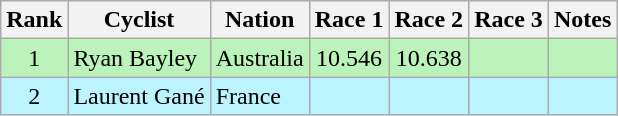<table class="wikitable sortable" style="text-align:center">
<tr>
<th>Rank</th>
<th>Cyclist</th>
<th>Nation</th>
<th>Race 1</th>
<th>Race 2</th>
<th>Race 3</th>
<th>Notes</th>
</tr>
<tr bgcolor=bbf3bb>
<td>1</td>
<td align=left>Ryan Bayley</td>
<td align=left>Australia</td>
<td>10.546</td>
<td>10.638</td>
<td></td>
<td></td>
</tr>
<tr bgcolor=bbf3ff>
<td>2</td>
<td align=left>Laurent Gané</td>
<td align=left>France</td>
<td></td>
<td></td>
<td></td>
<td></td>
</tr>
</table>
